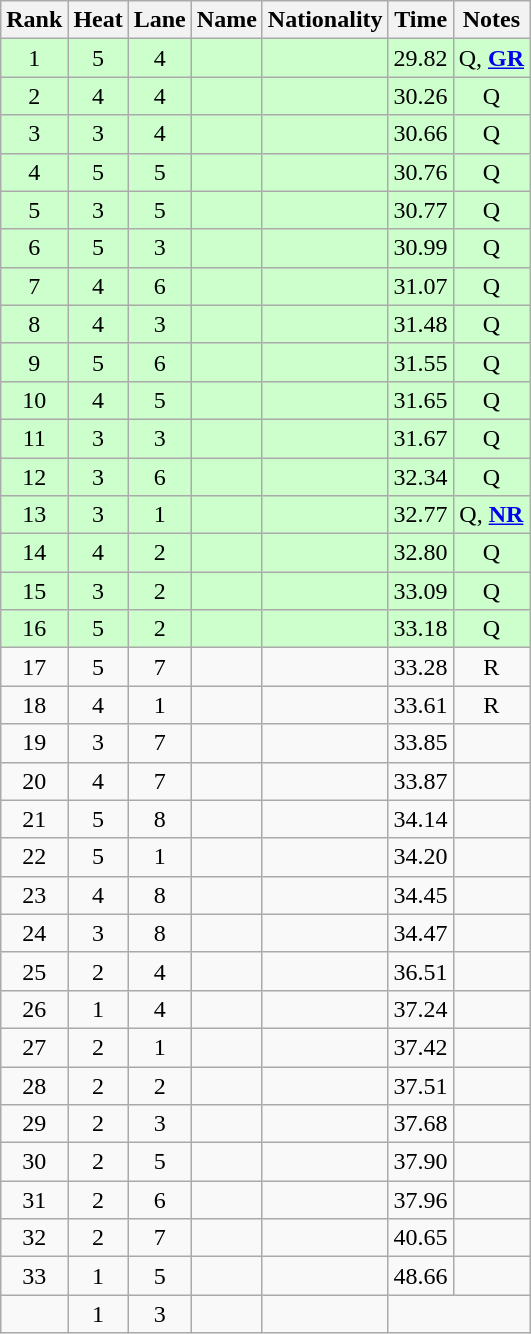<table class="wikitable sortable" style="text-align:center">
<tr>
<th>Rank</th>
<th>Heat</th>
<th>Lane</th>
<th>Name</th>
<th>Nationality</th>
<th>Time</th>
<th>Notes</th>
</tr>
<tr bgcolor=ccffcc>
<td>1</td>
<td>5</td>
<td>4</td>
<td align=left></td>
<td align=left></td>
<td>29.82</td>
<td>Q, <strong><a href='#'>GR</a></strong></td>
</tr>
<tr bgcolor=ccffcc>
<td>2</td>
<td>4</td>
<td>4</td>
<td align=left></td>
<td align=left></td>
<td>30.26</td>
<td>Q</td>
</tr>
<tr bgcolor=ccffcc>
<td>3</td>
<td>3</td>
<td>4</td>
<td align=left></td>
<td align=left></td>
<td>30.66</td>
<td>Q</td>
</tr>
<tr bgcolor=ccffcc>
<td>4</td>
<td>5</td>
<td>5</td>
<td align=left></td>
<td align=left></td>
<td>30.76</td>
<td>Q</td>
</tr>
<tr bgcolor=ccffcc>
<td>5</td>
<td>3</td>
<td>5</td>
<td align=left></td>
<td align=left></td>
<td>30.77</td>
<td>Q</td>
</tr>
<tr bgcolor=ccffcc>
<td>6</td>
<td>5</td>
<td>3</td>
<td align=left></td>
<td align=left></td>
<td>30.99</td>
<td>Q</td>
</tr>
<tr bgcolor=ccffcc>
<td>7</td>
<td>4</td>
<td>6</td>
<td align=left></td>
<td align=left></td>
<td>31.07</td>
<td>Q</td>
</tr>
<tr bgcolor=ccffcc>
<td>8</td>
<td>4</td>
<td>3</td>
<td align=left></td>
<td align=left></td>
<td>31.48</td>
<td>Q</td>
</tr>
<tr bgcolor=ccffcc>
<td>9</td>
<td>5</td>
<td>6</td>
<td align=left></td>
<td align=left></td>
<td>31.55</td>
<td>Q</td>
</tr>
<tr bgcolor=ccffcc>
<td>10</td>
<td>4</td>
<td>5</td>
<td align=left></td>
<td align=left></td>
<td>31.65</td>
<td>Q</td>
</tr>
<tr bgcolor=ccffcc>
<td>11</td>
<td>3</td>
<td>3</td>
<td align=left></td>
<td align=left></td>
<td>31.67</td>
<td>Q</td>
</tr>
<tr bgcolor=ccffcc>
<td>12</td>
<td>3</td>
<td>6</td>
<td align=left></td>
<td align=left></td>
<td>32.34</td>
<td>Q</td>
</tr>
<tr bgcolor=ccffcc>
<td>13</td>
<td>3</td>
<td>1</td>
<td align=left></td>
<td align=left></td>
<td>32.77</td>
<td>Q, <strong><a href='#'>NR</a></strong></td>
</tr>
<tr bgcolor=ccffcc>
<td>14</td>
<td>4</td>
<td>2</td>
<td align=left></td>
<td align=left></td>
<td>32.80</td>
<td>Q</td>
</tr>
<tr bgcolor=ccffcc>
<td>15</td>
<td>3</td>
<td>2</td>
<td align=left></td>
<td align=left></td>
<td>33.09</td>
<td>Q</td>
</tr>
<tr bgcolor=ccffcc>
<td>16</td>
<td>5</td>
<td>2</td>
<td align=left></td>
<td align=left></td>
<td>33.18</td>
<td>Q</td>
</tr>
<tr>
<td>17</td>
<td>5</td>
<td>7</td>
<td align=left></td>
<td align=left></td>
<td>33.28</td>
<td>R</td>
</tr>
<tr>
<td>18</td>
<td>4</td>
<td>1</td>
<td align=left></td>
<td align=left></td>
<td>33.61</td>
<td>R</td>
</tr>
<tr>
<td>19</td>
<td>3</td>
<td>7</td>
<td align=left></td>
<td align=left></td>
<td>33.85</td>
<td></td>
</tr>
<tr>
<td>20</td>
<td>4</td>
<td>7</td>
<td align=left></td>
<td align=left></td>
<td>33.87</td>
<td></td>
</tr>
<tr>
<td>21</td>
<td>5</td>
<td>8</td>
<td align=left></td>
<td align=left></td>
<td>34.14</td>
<td></td>
</tr>
<tr>
<td>22</td>
<td>5</td>
<td>1</td>
<td align=left></td>
<td align=left></td>
<td>34.20</td>
<td></td>
</tr>
<tr>
<td>23</td>
<td>4</td>
<td>8</td>
<td align=left></td>
<td align=left></td>
<td>34.45</td>
<td></td>
</tr>
<tr>
<td>24</td>
<td>3</td>
<td>8</td>
<td align=left></td>
<td align=left></td>
<td>34.47</td>
<td></td>
</tr>
<tr>
<td>25</td>
<td>2</td>
<td>4</td>
<td align=left></td>
<td align=left></td>
<td>36.51</td>
<td></td>
</tr>
<tr>
<td>26</td>
<td>1</td>
<td>4</td>
<td align=left></td>
<td align=left></td>
<td>37.24</td>
<td></td>
</tr>
<tr>
<td>27</td>
<td>2</td>
<td>1</td>
<td align=left></td>
<td align=left></td>
<td>37.42</td>
<td></td>
</tr>
<tr>
<td>28</td>
<td>2</td>
<td>2</td>
<td align=left></td>
<td align=left></td>
<td>37.51</td>
<td></td>
</tr>
<tr>
<td>29</td>
<td>2</td>
<td>3</td>
<td align=left></td>
<td align=left></td>
<td>37.68</td>
<td></td>
</tr>
<tr>
<td>30</td>
<td>2</td>
<td>5</td>
<td align=left></td>
<td align=left></td>
<td>37.90</td>
<td></td>
</tr>
<tr>
<td>31</td>
<td>2</td>
<td>6</td>
<td align=left></td>
<td align=left></td>
<td>37.96</td>
<td></td>
</tr>
<tr>
<td>32</td>
<td>2</td>
<td>7</td>
<td align=left></td>
<td align=left></td>
<td>40.65</td>
<td></td>
</tr>
<tr>
<td>33</td>
<td>1</td>
<td>5</td>
<td align=left></td>
<td align=left></td>
<td>48.66</td>
<td></td>
</tr>
<tr>
<td></td>
<td>1</td>
<td>3</td>
<td align=left></td>
<td align=left></td>
<td colspan=2></td>
</tr>
</table>
